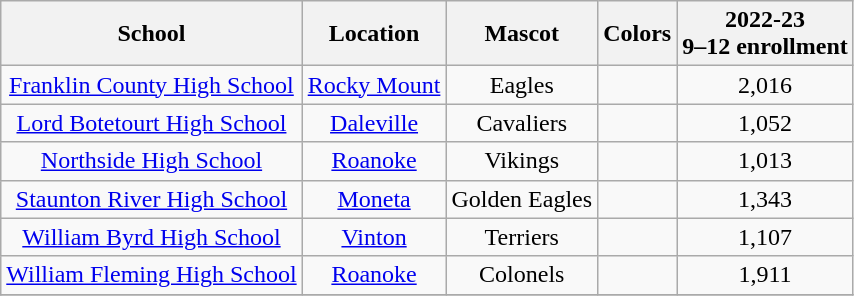<table class="wikitable" style="text-align:center;">
<tr>
<th>School</th>
<th>Location</th>
<th>Mascot</th>
<th>Colors</th>
<th>2022-23<br>9–12 enrollment</th>
</tr>
<tr>
<td><a href='#'>Franklin County High School</a></td>
<td><a href='#'>Rocky Mount</a></td>
<td>Eagles</td>
<td></td>
<td>2,016</td>
</tr>
<tr>
<td><a href='#'>Lord Botetourt High School</a></td>
<td><a href='#'>Daleville</a></td>
<td>Cavaliers</td>
<td></td>
<td>1,052</td>
</tr>
<tr>
<td><a href='#'>Northside High School</a></td>
<td><a href='#'>Roanoke</a></td>
<td>Vikings</td>
<td></td>
<td>1,013</td>
</tr>
<tr>
<td><a href='#'>Staunton River High School</a></td>
<td><a href='#'>Moneta</a></td>
<td>Golden Eagles</td>
<td></td>
<td>1,343</td>
</tr>
<tr>
<td><a href='#'>William Byrd High School</a></td>
<td><a href='#'>Vinton</a></td>
<td>Terriers</td>
<td></td>
<td>1,107</td>
</tr>
<tr>
<td><a href='#'>William Fleming High School</a></td>
<td><a href='#'>Roanoke</a></td>
<td>Colonels</td>
<td></td>
<td>1,911</td>
</tr>
<tr>
</tr>
</table>
